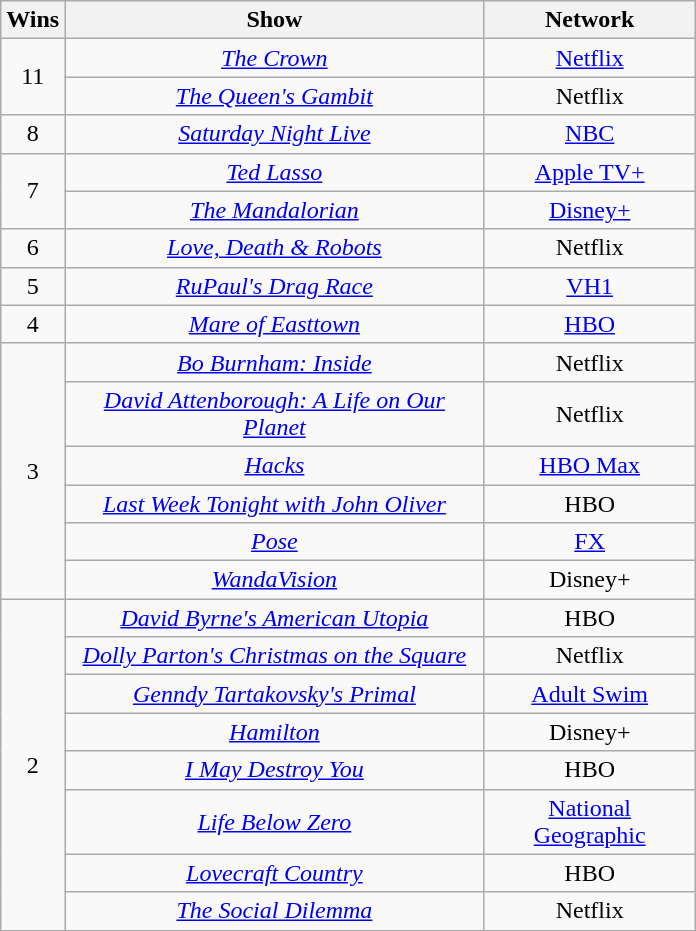<table class="wikitable sortable" style="text-align: center; max-width:29em">
<tr>
<th scope="col">Wins</th>
<th scope="col">Show</th>
<th scope="col">Network</th>
</tr>
<tr>
<td scope="row" rowspan="2">11</td>
<td data-sort-value="Crown"><em><a href='#'>The Crown</a></em></td>
<td><a href='#'>Netflix</a></td>
</tr>
<tr>
<td data-sort-value="Queen's Gambit"><em><a href='#'>The Queen's Gambit</a></em></td>
<td>Netflix</td>
</tr>
<tr>
<td scope="row">8</td>
<td><em><a href='#'>Saturday Night Live</a></em></td>
<td><a href='#'>NBC</a></td>
</tr>
<tr>
<td scope="row" rowspan="2">7</td>
<td><em><a href='#'>Ted Lasso</a></em></td>
<td><a href='#'>Apple TV+</a></td>
</tr>
<tr>
<td data-sort-value="Mandalorian"><em><a href='#'>The Mandalorian</a></em></td>
<td><a href='#'>Disney+</a></td>
</tr>
<tr>
<td scope="row">6</td>
<td><em><a href='#'>Love, Death & Robots</a></em></td>
<td>Netflix</td>
</tr>
<tr>
<td scope="row">5</td>
<td><em><a href='#'>RuPaul's Drag Race</a></em></td>
<td><a href='#'>VH1</a></td>
</tr>
<tr>
<td scope="row">4</td>
<td><em><a href='#'>Mare of Easttown</a></em></td>
<td><a href='#'>HBO</a></td>
</tr>
<tr>
<td scope="row" rowspan="6">3</td>
<td><em><a href='#'>Bo Burnham: Inside</a></em></td>
<td>Netflix</td>
</tr>
<tr>
<td><em><a href='#'>David Attenborough: A Life on Our Planet</a></em></td>
<td>Netflix</td>
</tr>
<tr>
<td><em><a href='#'>Hacks</a></em></td>
<td><a href='#'>HBO Max</a></td>
</tr>
<tr>
<td><em><a href='#'>Last Week Tonight with John Oliver</a></em></td>
<td>HBO</td>
</tr>
<tr>
<td><em><a href='#'>Pose</a></em></td>
<td><a href='#'>FX</a></td>
</tr>
<tr>
<td><em><a href='#'>WandaVision</a></em></td>
<td>Disney+</td>
</tr>
<tr>
<td scope="row" rowspan="8">2</td>
<td><em><a href='#'>David Byrne's American Utopia</a></em></td>
<td>HBO</td>
</tr>
<tr>
<td><em><a href='#'>Dolly Parton's Christmas on the Square</a></em></td>
<td>Netflix</td>
</tr>
<tr>
<td><em><a href='#'>Genndy Tartakovsky's Primal</a></em></td>
<td><a href='#'>Adult Swim</a></td>
</tr>
<tr>
<td><em><a href='#'>Hamilton</a></em></td>
<td>Disney+</td>
</tr>
<tr>
<td><em><a href='#'>I May Destroy You</a></em></td>
<td>HBO</td>
</tr>
<tr>
<td><em><a href='#'>Life Below Zero</a></em></td>
<td><a href='#'>National Geographic</a></td>
</tr>
<tr>
<td><em><a href='#'>Lovecraft Country</a></em></td>
<td>HBO</td>
</tr>
<tr>
<td data-sort-value="Social Dilemma"><em><a href='#'>The Social Dilemma</a></em></td>
<td>Netflix</td>
</tr>
</table>
